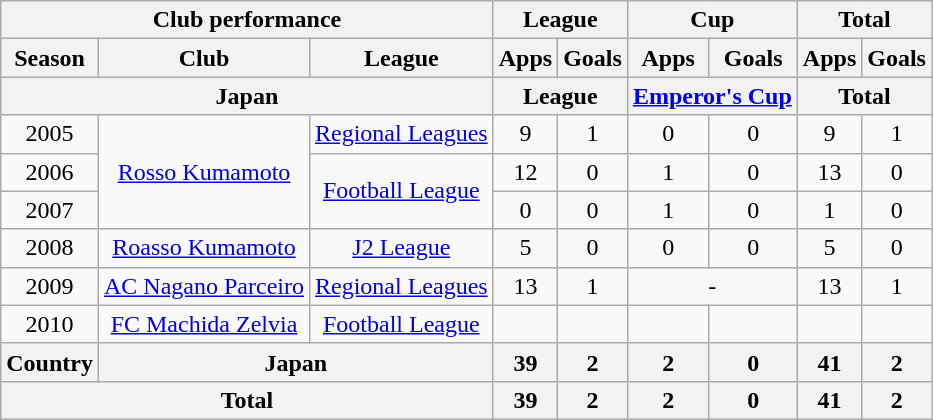<table class="wikitable" style="text-align:center;">
<tr>
<th colspan=3>Club performance</th>
<th colspan=2>League</th>
<th colspan=2>Cup</th>
<th colspan=2>Total</th>
</tr>
<tr>
<th>Season</th>
<th>Club</th>
<th>League</th>
<th>Apps</th>
<th>Goals</th>
<th>Apps</th>
<th>Goals</th>
<th>Apps</th>
<th>Goals</th>
</tr>
<tr>
<th colspan=3>Japan</th>
<th colspan=2>League</th>
<th colspan=2><a href='#'>Emperor's Cup</a></th>
<th colspan=2>Total</th>
</tr>
<tr>
<td>2005</td>
<td rowspan="3"><a href='#'>Rosso Kumamoto</a></td>
<td><a href='#'>Regional Leagues</a></td>
<td>9</td>
<td>1</td>
<td>0</td>
<td>0</td>
<td>9</td>
<td>1</td>
</tr>
<tr>
<td>2006</td>
<td rowspan="2"><a href='#'>Football League</a></td>
<td>12</td>
<td>0</td>
<td>1</td>
<td>0</td>
<td>13</td>
<td>0</td>
</tr>
<tr>
<td>2007</td>
<td>0</td>
<td>0</td>
<td>1</td>
<td>0</td>
<td>1</td>
<td>0</td>
</tr>
<tr>
<td>2008</td>
<td><a href='#'>Roasso Kumamoto</a></td>
<td><a href='#'>J2 League</a></td>
<td>5</td>
<td>0</td>
<td>0</td>
<td>0</td>
<td>5</td>
<td>0</td>
</tr>
<tr>
<td>2009</td>
<td><a href='#'>AC Nagano Parceiro</a></td>
<td><a href='#'>Regional Leagues</a></td>
<td>13</td>
<td>1</td>
<td colspan="2">-</td>
<td>13</td>
<td>1</td>
</tr>
<tr>
<td>2010</td>
<td><a href='#'>FC Machida Zelvia</a></td>
<td><a href='#'>Football League</a></td>
<td></td>
<td></td>
<td></td>
<td></td>
<td></td>
<td></td>
</tr>
<tr>
<th rowspan=1>Country</th>
<th colspan=2>Japan</th>
<th>39</th>
<th>2</th>
<th>2</th>
<th>0</th>
<th>41</th>
<th>2</th>
</tr>
<tr>
<th colspan=3>Total</th>
<th>39</th>
<th>2</th>
<th>2</th>
<th>0</th>
<th>41</th>
<th>2</th>
</tr>
</table>
